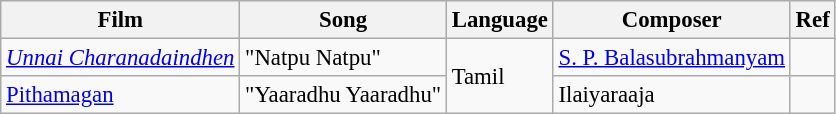<table class="wikitable sortable" style="font-size:95%;">
<tr>
<th>Film</th>
<th>Song</th>
<th>Language</th>
<th>Composer</th>
<th>Ref</th>
</tr>
<tr>
<td><em><a href='#'>Unnai Charanadaindhen</a></em></td>
<td>"Natpu Natpu"</td>
<td rowspan="2">Tamil</td>
<td><a href='#'>S. P. Balasubrahmanyam</a></td>
<td></td>
</tr>
<tr>
<td><a href='#'>Pithamagan</a></td>
<td>"Yaaradhu Yaaradhu"</td>
<td>Ilaiyaraaja</td>
<td></td>
</tr>
</table>
